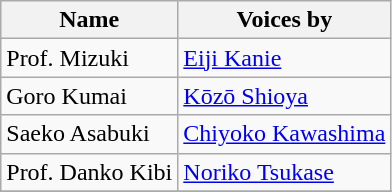<table class="wikitable">
<tr>
<th>Name</th>
<th>Voices by</th>
</tr>
<tr>
<td>Prof. Mizuki</td>
<td><a href='#'>Eiji Kanie</a></td>
</tr>
<tr>
<td>Goro Kumai</td>
<td><a href='#'>Kōzō Shioya</a></td>
</tr>
<tr>
<td>Saeko Asabuki</td>
<td><a href='#'>Chiyoko Kawashima</a></td>
</tr>
<tr>
<td>Prof. Danko Kibi</td>
<td><a href='#'>Noriko Tsukase</a></td>
</tr>
<tr>
</tr>
</table>
